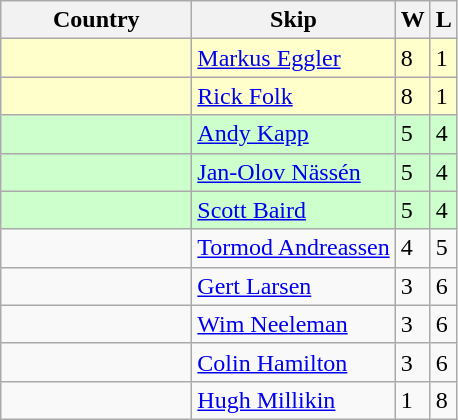<table class="wikitable">
<tr>
<th bgcolor="#efefef" width="120">Country</th>
<th bgcolor="#efefef">Skip</th>
<th bgcolor="#efefef">W</th>
<th bgcolor="#efefef">L</th>
</tr>
<tr bgcolor="#ffffcc">
<td></td>
<td><a href='#'>Markus Eggler</a></td>
<td>8</td>
<td>1</td>
</tr>
<tr bgcolor="#ffffcc">
<td></td>
<td><a href='#'>Rick Folk</a></td>
<td>8</td>
<td>1</td>
</tr>
<tr bgcolor="#ccffcc">
<td></td>
<td><a href='#'>Andy Kapp</a></td>
<td>5</td>
<td>4</td>
</tr>
<tr bgcolor="#ccffcc">
<td></td>
<td><a href='#'>Jan-Olov Nässén</a></td>
<td>5</td>
<td>4</td>
</tr>
<tr bgcolor="#ccffcc">
<td></td>
<td><a href='#'>Scott Baird</a></td>
<td>5</td>
<td>4</td>
</tr>
<tr>
<td></td>
<td><a href='#'>Tormod Andreassen</a></td>
<td>4</td>
<td>5</td>
</tr>
<tr>
<td></td>
<td><a href='#'>Gert Larsen</a></td>
<td>3</td>
<td>6</td>
</tr>
<tr>
<td></td>
<td><a href='#'>Wim Neeleman</a></td>
<td>3</td>
<td>6</td>
</tr>
<tr>
<td></td>
<td><a href='#'>Colin Hamilton</a></td>
<td>3</td>
<td>6</td>
</tr>
<tr>
<td></td>
<td><a href='#'>Hugh Millikin</a></td>
<td>1</td>
<td>8</td>
</tr>
</table>
